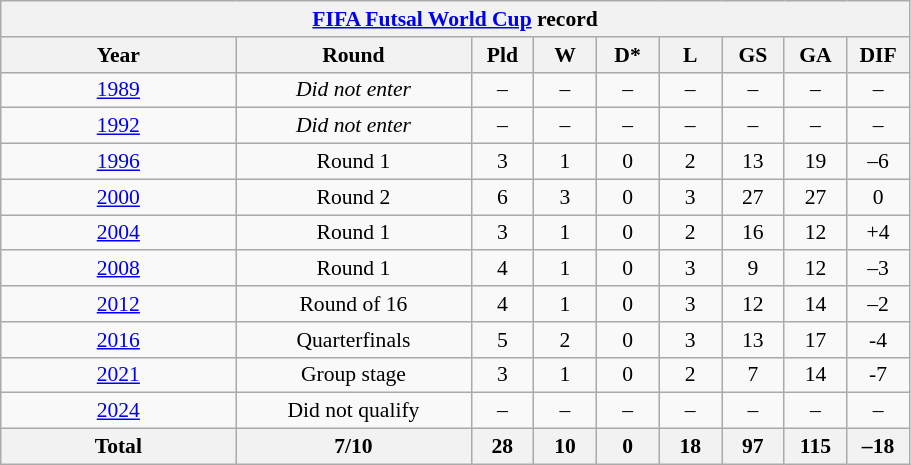<table class="wikitable" style="text-align: center;font-size:90%;">
<tr>
<th colspan=9><a href='#'>FIFA Futsal World Cup</a> record</th>
</tr>
<tr>
<th width=150>Year</th>
<th width=150>Round</th>
<th width=35>Pld</th>
<th width=35>W</th>
<th width=35>D*</th>
<th width=35>L</th>
<th width=35>GS</th>
<th width=35>GA</th>
<th width=35>DIF</th>
</tr>
<tr>
<td> <a href='#'>1989</a></td>
<td><em>Did not enter</em></td>
<td>–</td>
<td>–</td>
<td>–</td>
<td>–</td>
<td>–</td>
<td>–</td>
<td>–</td>
</tr>
<tr>
<td> <a href='#'>1992</a></td>
<td><em>Did not enter</em></td>
<td>–</td>
<td>–</td>
<td>–</td>
<td>–</td>
<td>–</td>
<td>–</td>
<td>–</td>
</tr>
<tr>
<td> <a href='#'>1996</a></td>
<td>Round 1</td>
<td>3</td>
<td>1</td>
<td>0</td>
<td>2</td>
<td>13</td>
<td>19</td>
<td>–6</td>
</tr>
<tr>
<td> <a href='#'>2000</a></td>
<td>Round 2</td>
<td>6</td>
<td>3</td>
<td>0</td>
<td>3</td>
<td>27</td>
<td>27</td>
<td>0</td>
</tr>
<tr>
<td> <a href='#'>2004</a></td>
<td>Round 1</td>
<td>3</td>
<td>1</td>
<td>0</td>
<td>2</td>
<td>16</td>
<td>12</td>
<td>+4</td>
</tr>
<tr>
<td> <a href='#'>2008</a></td>
<td>Round 1</td>
<td>4</td>
<td>1</td>
<td>0</td>
<td>3</td>
<td>9</td>
<td>12</td>
<td>–3</td>
</tr>
<tr>
<td> <a href='#'>2012</a></td>
<td>Round of 16</td>
<td>4</td>
<td>1</td>
<td>0</td>
<td>3</td>
<td>12</td>
<td>14</td>
<td>–2</td>
</tr>
<tr>
<td> <a href='#'>2016</a></td>
<td>Quarterfinals</td>
<td>5</td>
<td>2</td>
<td>0</td>
<td>3</td>
<td>13</td>
<td>17</td>
<td>-4</td>
</tr>
<tr>
<td> <a href='#'>2021</a></td>
<td>Group stage</td>
<td>3</td>
<td>1</td>
<td>0</td>
<td>2</td>
<td>7</td>
<td>14</td>
<td>-7</td>
</tr>
<tr>
<td> <a href='#'>2024</a></td>
<td>Did not qualify</td>
<td>–</td>
<td>–</td>
<td>–</td>
<td>–</td>
<td>–</td>
<td>–</td>
<td>–</td>
</tr>
<tr>
<th><strong>Total</strong></th>
<th>7/10</th>
<th>28</th>
<th>10</th>
<th>0</th>
<th>18</th>
<th>97</th>
<th>115</th>
<th>–18</th>
</tr>
</table>
